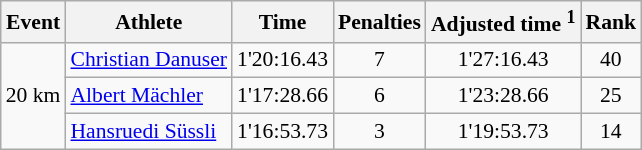<table class="wikitable" style="font-size:90%">
<tr>
<th>Event</th>
<th>Athlete</th>
<th>Time</th>
<th>Penalties</th>
<th>Adjusted time <sup>1</sup></th>
<th>Rank</th>
</tr>
<tr>
<td rowspan="3">20 km</td>
<td><a href='#'>Christian Danuser</a></td>
<td align="center">1'20:16.43</td>
<td align="center">7</td>
<td align="center">1'27:16.43</td>
<td align="center">40</td>
</tr>
<tr>
<td><a href='#'>Albert Mächler</a></td>
<td align="center">1'17:28.66</td>
<td align="center">6</td>
<td align="center">1'23:28.66</td>
<td align="center">25</td>
</tr>
<tr>
<td><a href='#'>Hansruedi Süssli</a></td>
<td align="center">1'16:53.73</td>
<td align="center">3</td>
<td align="center">1'19:53.73</td>
<td align="center">14</td>
</tr>
</table>
